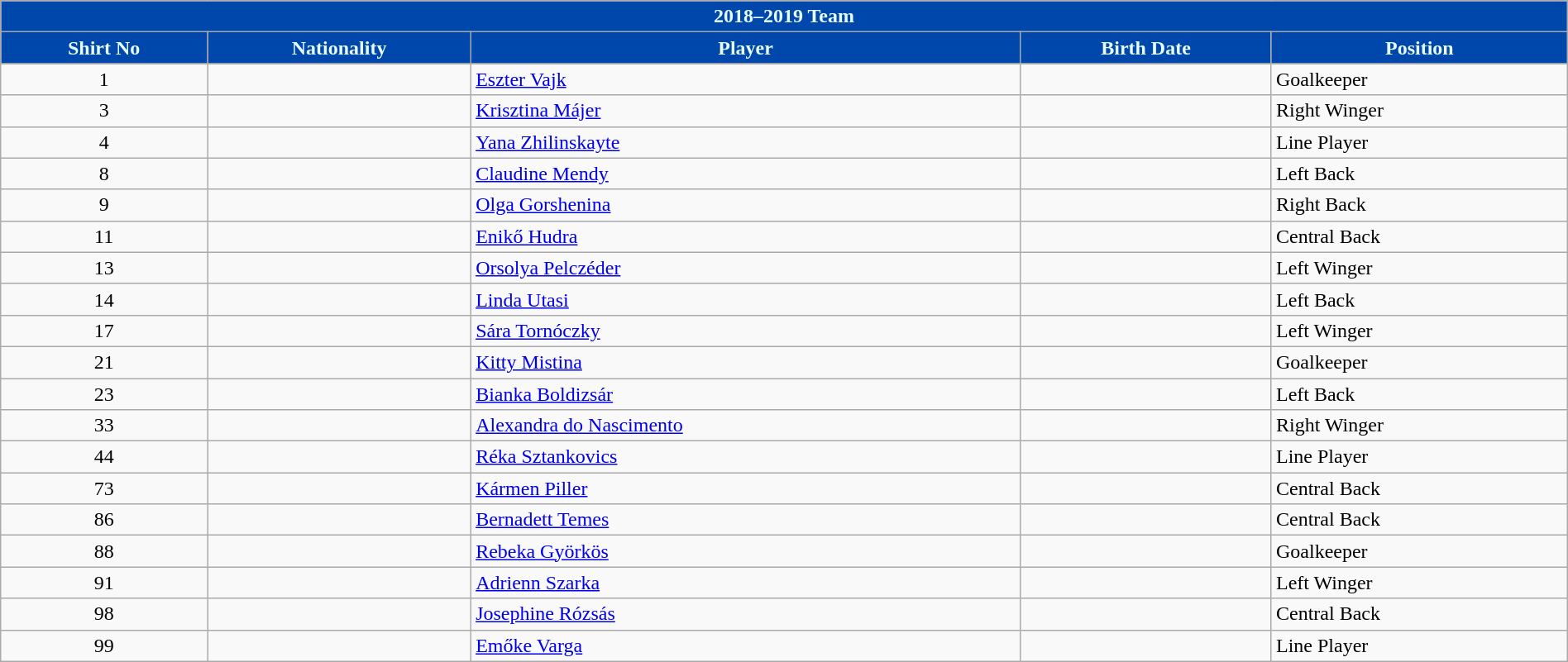<table class="wikitable collapsible collapsed" style="width:100%">
<tr>
<th colspan=5 style="background-color:#0047AB;color:#E7FEFF;text-align:center;"><strong>2018–2019 Team</strong></th>
</tr>
<tr>
<th style="color:#E7FEFF; background:#0047AB">Shirt No</th>
<th style="color:#E7FEFF; background:#0047AB">Nationality</th>
<th style="color:#E7FEFF; background:#0047AB">Player</th>
<th style="color:#E7FEFF; background:#0047AB">Birth Date</th>
<th style="color:#E7FEFF; background:#0047AB">Position</th>
</tr>
<tr>
<td align=center>1</td>
<td></td>
<td><a href='#'>Eszter Vajk</a></td>
<td></td>
<td>Goalkeeper</td>
</tr>
<tr>
<td align=center>3</td>
<td></td>
<td><a href='#'>Krisztina Májer</a></td>
<td></td>
<td>Right Winger</td>
</tr>
<tr>
<td align=center>4</td>
<td></td>
<td><a href='#'>Yana Zhilinskayte</a></td>
<td></td>
<td>Line Player</td>
</tr>
<tr>
<td align=center>8</td>
<td></td>
<td><a href='#'>Claudine Mendy</a></td>
<td></td>
<td>Left Back</td>
</tr>
<tr>
<td align=center>9</td>
<td></td>
<td><a href='#'>Olga Gorshenina</a></td>
<td></td>
<td>Right Back</td>
</tr>
<tr>
<td align=center>11</td>
<td></td>
<td><a href='#'>Enikő Hudra</a></td>
<td></td>
<td>Central Back</td>
</tr>
<tr>
<td align=center>13</td>
<td></td>
<td><a href='#'>Orsolya Pelczéder</a></td>
<td></td>
<td>Left Winger</td>
</tr>
<tr>
<td align=center>14</td>
<td></td>
<td><a href='#'>Linda Utasi</a></td>
<td></td>
<td>Left Back</td>
</tr>
<tr>
<td align=center>17</td>
<td></td>
<td><a href='#'>Sára Tornóczky</a></td>
<td></td>
<td>Left Winger</td>
</tr>
<tr>
<td align=center>21</td>
<td></td>
<td><a href='#'>Kitty Mistina</a></td>
<td></td>
<td>Goalkeeper</td>
</tr>
<tr>
<td align=center>23</td>
<td></td>
<td><a href='#'>Bianka Boldizsár</a></td>
<td></td>
<td>Left Back</td>
</tr>
<tr>
<td align=center>33</td>
<td></td>
<td><a href='#'>Alexandra do Nascimento</a></td>
<td></td>
<td>Right Winger</td>
</tr>
<tr>
<td align=center>44</td>
<td></td>
<td><a href='#'>Réka Sztankovics</a></td>
<td></td>
<td>Line Player</td>
</tr>
<tr>
<td align=center>73</td>
<td></td>
<td><a href='#'>Kármen Piller</a></td>
<td></td>
<td>Central Back</td>
</tr>
<tr>
<td align=center>86</td>
<td></td>
<td><a href='#'>Bernadett Temes</a></td>
<td></td>
<td>Central Back</td>
</tr>
<tr>
<td align=center>88</td>
<td></td>
<td><a href='#'>Rebeka Györkös</a></td>
<td></td>
<td>Goalkeeper</td>
</tr>
<tr>
<td align=center>91</td>
<td></td>
<td><a href='#'>Adrienn Szarka</a></td>
<td></td>
<td>Left Winger</td>
</tr>
<tr>
<td align=center>98</td>
<td></td>
<td><a href='#'>Josephine Rózsás</a></td>
<td></td>
<td>Central Back</td>
</tr>
<tr>
<td align=center>99</td>
<td></td>
<td><a href='#'>Emőke Varga</a></td>
<td></td>
<td>Line Player</td>
</tr>
</table>
